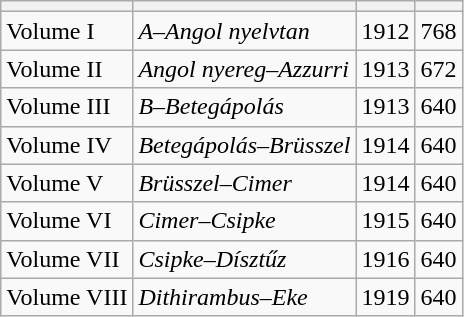<table class="wikitable sortable">
<tr>
<th></th>
<th></th>
<th></th>
<th></th>
</tr>
<tr>
<td>Volume I</td>
<td><em>A–Angol nyelvtan</em></td>
<td>1912</td>
<td>768</td>
</tr>
<tr>
<td>Volume II</td>
<td><em>Angol nyereg–Azzurri</em></td>
<td>1913</td>
<td>672</td>
</tr>
<tr>
<td>Volume III</td>
<td><em>B–Betegápolás</em></td>
<td>1913</td>
<td>640</td>
</tr>
<tr>
<td>Volume IV</td>
<td><em>Betegápolás–Brüsszel</em></td>
<td>1914</td>
<td>640</td>
</tr>
<tr>
<td>Volume V</td>
<td><em>Brüsszel–Cimer</em></td>
<td>1914</td>
<td>640</td>
</tr>
<tr>
<td>Volume VI</td>
<td><em>Cimer–Csipke</em></td>
<td>1915</td>
<td>640</td>
</tr>
<tr>
<td>Volume VII</td>
<td><em>Csipke–Dísztűz</em></td>
<td>1916</td>
<td>640</td>
</tr>
<tr>
<td>Volume VIII</td>
<td><em>Dithirambus–Eke</em></td>
<td>1919</td>
<td>640</td>
</tr>
</table>
